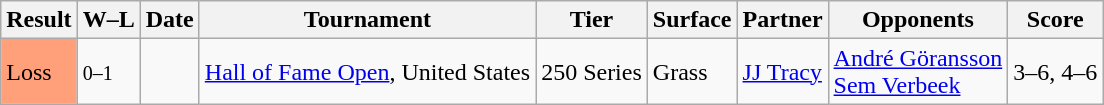<table class="sortable wikitable">
<tr>
<th>Result</th>
<th class="unsortable">W–L</th>
<th>Date</th>
<th>Tournament</th>
<th>Tier</th>
<th>Surface</th>
<th>Partner</th>
<th>Opponents</th>
<th class="unsortable">Score</th>
</tr>
<tr>
<td bgcolor=FFA07A>Loss</td>
<td><small>0–1</small></td>
<td><a href='#'></a></td>
<td><a href='#'>Hall of Fame Open</a>, United States</td>
<td>250 Series</td>
<td>Grass</td>
<td> <a href='#'>JJ Tracy</a></td>
<td> <a href='#'>André Göransson</a><br>  <a href='#'>Sem Verbeek</a></td>
<td>3–6, 4–6</td>
</tr>
</table>
